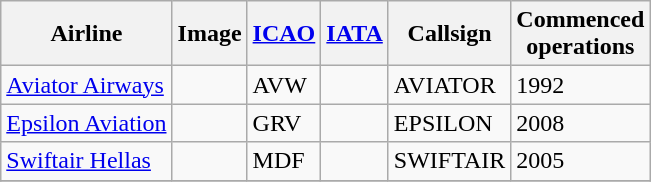<table class="wikitable sortable">
<tr>
<th>Airline</th>
<th>Image</th>
<th><a href='#'>ICAO</a></th>
<th><a href='#'>IATA</a></th>
<th>Callsign</th>
<th>Commenced<br>operations</th>
</tr>
<tr>
<td><a href='#'>Aviator Airways</a></td>
<td></td>
<td>AVW</td>
<td></td>
<td>AVIATOR</td>
<td>1992</td>
</tr>
<tr>
<td><a href='#'>Epsilon Aviation</a></td>
<td></td>
<td>GRV</td>
<td></td>
<td>EPSILON</td>
<td>2008</td>
</tr>
<tr>
<td><a href='#'>Swiftair Hellas</a></td>
<td></td>
<td>MDF</td>
<td></td>
<td>SWIFTAIR</td>
<td>2005</td>
</tr>
<tr>
</tr>
</table>
